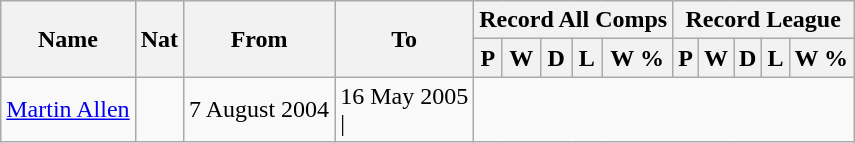<table class="wikitable" style="text-align: center">
<tr>
<th rowspan="2">Name</th>
<th rowspan="2">Nat</th>
<th rowspan="2">From</th>
<th rowspan="2">To</th>
<th colspan="5">Record All Comps</th>
<th colspan="5">Record League</th>
</tr>
<tr>
<th>P</th>
<th>W</th>
<th>D</th>
<th>L</th>
<th>W %</th>
<th>P</th>
<th>W</th>
<th>D</th>
<th>L</th>
<th>W %</th>
</tr>
<tr>
<td align=left><a href='#'>Martin Allen</a></td>
<td></td>
<td align=left>7 August 2004</td>
<td align=left>16 May 2005<br>|</td>
</tr>
</table>
